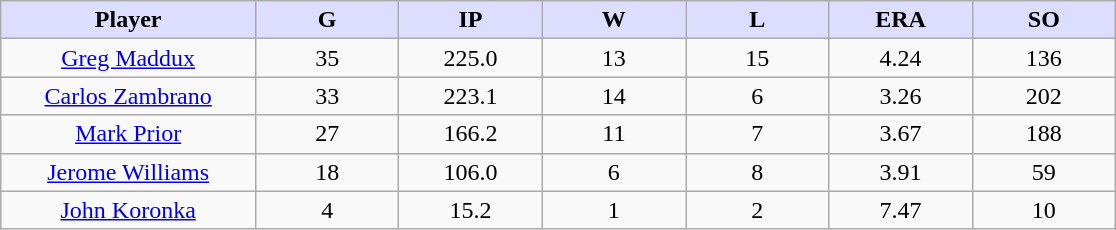<table class="wikitable sortable">
<tr>
<th style="background:#ddf; width:16%;">Player</th>
<th style="background:#ddf; width:9%;">G</th>
<th style="background:#ddf; width:9%;">IP</th>
<th style="background:#ddf; width:9%;">W</th>
<th style="background:#ddf; width:9%;">L</th>
<th style="background:#ddf; width:9%;">ERA</th>
<th style="background:#ddf; width:9%;">SO</th>
</tr>
<tr align=center>
<td><a href='#'>Greg Maddux</a></td>
<td>35</td>
<td>225.0</td>
<td>13</td>
<td>15</td>
<td>4.24</td>
<td>136</td>
</tr>
<tr align=center>
<td><a href='#'>Carlos Zambrano</a></td>
<td>33</td>
<td>223.1</td>
<td>14</td>
<td>6</td>
<td>3.26</td>
<td>202</td>
</tr>
<tr align=center>
<td><a href='#'>Mark Prior</a></td>
<td>27</td>
<td>166.2</td>
<td>11</td>
<td>7</td>
<td>3.67</td>
<td>188</td>
</tr>
<tr align=center>
<td><a href='#'>Jerome Williams</a></td>
<td>18</td>
<td>106.0</td>
<td>6</td>
<td>8</td>
<td>3.91</td>
<td>59</td>
</tr>
<tr align=center>
<td><a href='#'>John Koronka</a></td>
<td>4</td>
<td>15.2</td>
<td>1</td>
<td>2</td>
<td>7.47</td>
<td>10</td>
</tr>
</table>
